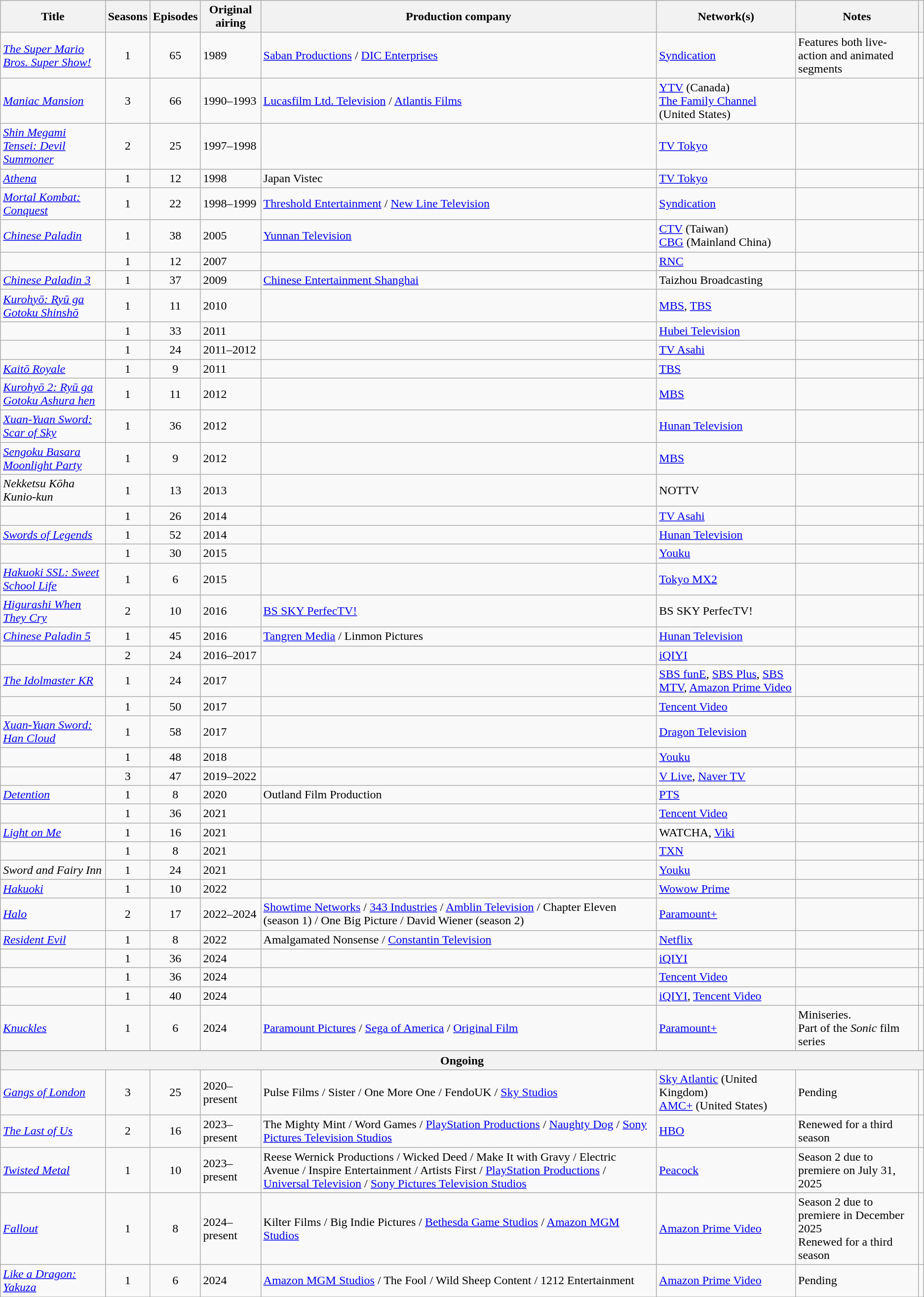<table class="wikitable sortable">
<tr>
<th>Title</th>
<th>Seasons</th>
<th>Episodes</th>
<th>Original airing</th>
<th>Production company</th>
<th>Network(s)</th>
<th>Notes</th>
<th></th>
</tr>
<tr>
<td><em><a href='#'>The Super Mario Bros. Super Show!</a></em></td>
<td align="center">1</td>
<td align="center">65</td>
<td>1989</td>
<td><a href='#'>Saban Productions</a> / <a href='#'>DIC Enterprises</a></td>
<td><a href='#'>Syndication</a></td>
<td>Features both live-action and animated segments</td>
<td></td>
</tr>
<tr>
<td><em><a href='#'>Maniac Mansion</a></em></td>
<td align="center">3</td>
<td align="center">66</td>
<td>1990–1993</td>
<td><a href='#'>Lucasfilm Ltd. Television</a> / <a href='#'>Atlantis Films</a></td>
<td><a href='#'>YTV</a> (Canada)<br><a href='#'>The Family Channel</a> (United States)</td>
<td></td>
<td></td>
</tr>
<tr>
<td><em><a href='#'>Shin Megami Tensei: Devil Summoner</a></em></td>
<td align="center">2</td>
<td align="center">25</td>
<td>1997–1998</td>
<td></td>
<td><a href='#'>TV Tokyo</a></td>
<td></td>
<td></td>
</tr>
<tr>
<td><em><a href='#'>Athena</a></em></td>
<td align="center">1</td>
<td align="center">12</td>
<td>1998</td>
<td>Japan Vistec</td>
<td><a href='#'>TV Tokyo</a></td>
<td></td>
<td></td>
</tr>
<tr>
<td><em><a href='#'>Mortal Kombat: Conquest</a></em></td>
<td align="center">1</td>
<td align="center">22</td>
<td>1998–1999</td>
<td><a href='#'>Threshold Entertainment</a> / <a href='#'>New Line Television</a></td>
<td><a href='#'>Syndication</a></td>
<td></td>
<td></td>
</tr>
<tr>
<td><em><a href='#'>Chinese Paladin</a></em></td>
<td align="center">1</td>
<td align="center">38</td>
<td>2005</td>
<td><a href='#'>Yunnan Television</a></td>
<td><a href='#'>CTV</a> (Taiwan)<br><a href='#'>CBG</a> (Mainland China)</td>
<td></td>
<td></td>
</tr>
<tr>
<td></td>
<td align="center">1</td>
<td align="center">12</td>
<td>2007</td>
<td></td>
<td><a href='#'>RNC</a></td>
<td></td>
<td></td>
</tr>
<tr>
<td><em><a href='#'>Chinese Paladin 3</a></em></td>
<td align="center">1</td>
<td align="center">37</td>
<td>2009</td>
<td><a href='#'>Chinese Entertainment Shanghai</a></td>
<td>Taizhou Broadcasting</td>
<td></td>
<td></td>
</tr>
<tr>
<td><em><a href='#'>Kurohyō: Ryū ga Gotoku Shinshō</a></em></td>
<td align="center">1</td>
<td align="center">11</td>
<td>2010</td>
<td></td>
<td><a href='#'>MBS</a>, <a href='#'>TBS</a></td>
<td></td>
<td></td>
</tr>
<tr>
<td></td>
<td align="center">1</td>
<td align="center">33</td>
<td>2011</td>
<td></td>
<td><a href='#'>Hubei Television</a></td>
<td></td>
<td></td>
</tr>
<tr>
<td></td>
<td align="center">1</td>
<td align="center">24</td>
<td>2011–2012</td>
<td></td>
<td><a href='#'>TV Asahi</a></td>
<td></td>
<td></td>
</tr>
<tr>
<td><em><a href='#'>Kaitō Royale</a></em></td>
<td align="center">1</td>
<td align="center">9</td>
<td>2011</td>
<td></td>
<td><a href='#'>TBS</a></td>
<td></td>
<td></td>
</tr>
<tr>
<td><em><a href='#'>Kurohyō 2: Ryū ga Gotoku Ashura hen</a></em></td>
<td align="center">1</td>
<td align="center">11</td>
<td>2012</td>
<td></td>
<td><a href='#'>MBS</a></td>
<td></td>
<td></td>
</tr>
<tr>
<td><em><a href='#'>Xuan-Yuan Sword: Scar of Sky</a></em></td>
<td align="center">1</td>
<td align="center">36</td>
<td>2012</td>
<td></td>
<td><a href='#'>Hunan Television</a></td>
<td></td>
<td></td>
</tr>
<tr>
<td><em><a href='#'>Sengoku Basara Moonlight Party</a></em></td>
<td align="center">1</td>
<td align="center">9</td>
<td>2012</td>
<td></td>
<td><a href='#'>MBS</a></td>
<td></td>
<td></td>
</tr>
<tr>
<td><em>Nekketsu Kōha Kunio-kun</em></td>
<td align="center">1</td>
<td align="center">13</td>
<td>2013</td>
<td></td>
<td>NOTTV</td>
<td></td>
<td></td>
</tr>
<tr>
<td></td>
<td align="center">1</td>
<td align="center">26</td>
<td>2014</td>
<td></td>
<td><a href='#'>TV Asahi</a></td>
<td></td>
<td></td>
</tr>
<tr>
<td><em><a href='#'>Swords of Legends</a></em></td>
<td align="center">1</td>
<td align="center">52</td>
<td>2014</td>
<td></td>
<td><a href='#'>Hunan Television</a></td>
<td></td>
<td></td>
</tr>
<tr>
<td></td>
<td align="center">1</td>
<td align="center">30</td>
<td>2015</td>
<td></td>
<td><a href='#'>Youku</a></td>
<td></td>
<td></td>
</tr>
<tr>
<td><em><a href='#'>Hakuoki SSL: Sweet School Life</a></em></td>
<td align="center">1</td>
<td align="center">6</td>
<td>2015</td>
<td></td>
<td><a href='#'>Tokyo MX2</a></td>
<td></td>
<td></td>
</tr>
<tr>
<td><em><a href='#'>Higurashi When They Cry</a></em></td>
<td align="center">2</td>
<td align="center">10</td>
<td>2016</td>
<td><a href='#'>BS SKY PerfecTV!</a></td>
<td>BS SKY PerfecTV!</td>
<td></td>
<td></td>
</tr>
<tr>
<td><em><a href='#'>Chinese Paladin 5</a></em></td>
<td align="center">1</td>
<td align="center">45</td>
<td>2016</td>
<td><a href='#'>Tangren Media</a> / Linmon Pictures</td>
<td><a href='#'>Hunan Television</a></td>
<td></td>
<td></td>
</tr>
<tr>
<td></td>
<td align="center">2</td>
<td align="center">24</td>
<td>2016–2017</td>
<td></td>
<td><a href='#'>iQIYI</a></td>
<td></td>
<td></td>
</tr>
<tr>
<td><em><a href='#'>The Idolmaster KR</a></em></td>
<td align="center">1</td>
<td align="center">24</td>
<td>2017</td>
<td></td>
<td><a href='#'>SBS funE</a>, <a href='#'>SBS Plus</a>, <a href='#'>SBS MTV</a>, <a href='#'>Amazon Prime Video</a></td>
<td></td>
<td></td>
</tr>
<tr>
<td></td>
<td align="center">1</td>
<td align="center">50</td>
<td>2017</td>
<td></td>
<td><a href='#'>Tencent Video</a></td>
<td></td>
<td></td>
</tr>
<tr>
<td><em><a href='#'>Xuan-Yuan Sword: Han Cloud</a></em></td>
<td align="center">1</td>
<td align="center">58</td>
<td>2017</td>
<td></td>
<td><a href='#'>Dragon Television</a></td>
<td></td>
<td></td>
</tr>
<tr>
<td></td>
<td align="center">1</td>
<td align="center">48</td>
<td>2018</td>
<td></td>
<td><a href='#'>Youku</a></td>
<td></td>
<td></td>
</tr>
<tr>
<td></td>
<td align="center">3</td>
<td align="center">47</td>
<td>2019–2022</td>
<td></td>
<td><a href='#'>V Live</a>, <a href='#'>Naver TV</a></td>
<td></td>
<td></td>
</tr>
<tr>
<td><em><a href='#'>Detention</a></em></td>
<td align="center">1</td>
<td align="center">8</td>
<td>2020</td>
<td>Outland Film Production</td>
<td><a href='#'>PTS</a></td>
<td></td>
<td></td>
</tr>
<tr>
<td></td>
<td align="center">1</td>
<td align="center">36</td>
<td>2021</td>
<td></td>
<td><a href='#'>Tencent Video</a></td>
<td></td>
<td></td>
</tr>
<tr>
<td><em><a href='#'>Light on Me</a></em></td>
<td align="center">1</td>
<td align="center">16</td>
<td>2021</td>
<td></td>
<td>WATCHA, <a href='#'>Viki</a></td>
<td></td>
<td></td>
</tr>
<tr>
<td></td>
<td align="center">1</td>
<td align="center">8</td>
<td>2021</td>
<td></td>
<td><a href='#'>TXN</a></td>
<td></td>
<td></td>
</tr>
<tr>
<td><em>Sword and Fairy Inn</em></td>
<td align="center">1</td>
<td align="center">24</td>
<td>2021</td>
<td></td>
<td><a href='#'>Youku</a></td>
<td></td>
<td></td>
</tr>
<tr>
<td><em><a href='#'>Hakuoki</a></em></td>
<td align="center">1</td>
<td align="center">10</td>
<td>2022</td>
<td></td>
<td><a href='#'>Wowow Prime</a></td>
<td></td>
<td></td>
</tr>
<tr>
<td><em><a href='#'>Halo</a></em></td>
<td align="center">2</td>
<td align="center">17</td>
<td>2022–2024</td>
<td><a href='#'>Showtime Networks</a> / <a href='#'>343 Industries</a> / <a href='#'>Amblin Television</a> / Chapter Eleven (season 1) / One Big Picture / David Wiener (season 2)</td>
<td><a href='#'>Paramount+</a></td>
<td></td>
<td></td>
</tr>
<tr>
<td><em><a href='#'>Resident Evil</a></em></td>
<td align="center">1</td>
<td align="center">8</td>
<td>2022</td>
<td>Amalgamated Nonsense / <a href='#'>Constantin Television</a></td>
<td><a href='#'>Netflix</a></td>
<td></td>
<td></td>
</tr>
<tr>
<td></td>
<td align="center">1</td>
<td align="center">36</td>
<td>2024</td>
<td></td>
<td><a href='#'>iQIYI</a></td>
<td></td>
<td></td>
</tr>
<tr>
<td></td>
<td align="center">1</td>
<td align="center">36</td>
<td>2024</td>
<td></td>
<td><a href='#'>Tencent Video</a></td>
<td></td>
<td></td>
</tr>
<tr>
<td></td>
<td align="center">1</td>
<td align="center">40</td>
<td>2024</td>
<td></td>
<td><a href='#'>iQIYI</a>, <a href='#'>Tencent Video</a></td>
<td></td>
<td></td>
</tr>
<tr>
<td><em><a href='#'>Knuckles</a></em></td>
<td align="center">1</td>
<td align="center">6</td>
<td>2024</td>
<td><a href='#'>Paramount Pictures</a> / <a href='#'>Sega of America</a> / <a href='#'>Original Film</a></td>
<td><a href='#'>Paramount+</a></td>
<td>Miniseries.<br>Part of the <em>Sonic</em> film series</td>
<td></td>
</tr>
<tr>
</tr>
<tr style="background:#b0c4de;">
<th colspan="8">Ongoing</th>
</tr>
<tr>
<td><em><a href='#'>Gangs of London</a></em></td>
<td align="center">3</td>
<td align="center">25</td>
<td>2020–present</td>
<td>Pulse Films / Sister / One More One / FendoUK / <a href='#'>Sky Studios</a></td>
<td><a href='#'>Sky Atlantic</a> (United Kingdom)<br> <a href='#'>AMC+</a> (United States)</td>
<td>Pending</td>
<td></td>
</tr>
<tr>
<td><em><a href='#'>The Last of Us</a></em></td>
<td align="center">2</td>
<td align="center">16</td>
<td>2023–present</td>
<td>The Mighty Mint / Word Games / <a href='#'>PlayStation Productions</a> / <a href='#'>Naughty Dog</a> / <a href='#'>Sony Pictures Television Studios</a></td>
<td><a href='#'>HBO</a></td>
<td>Renewed for a third season</td>
<td></td>
</tr>
<tr>
<td><em><a href='#'>Twisted Metal</a></em></td>
<td align="center">1</td>
<td align="center">10</td>
<td>2023–present</td>
<td>Reese Wernick Productions / Wicked Deed / Make It with Gravy / Electric Avenue / Inspire Entertainment / Artists First / <a href='#'>PlayStation Productions</a> / <a href='#'>Universal Television</a> / <a href='#'>Sony Pictures Television Studios</a></td>
<td><a href='#'>Peacock</a></td>
<td>Season 2 due to premiere on July 31, 2025</td>
<td></td>
</tr>
<tr>
<td><em><a href='#'>Fallout</a></em></td>
<td align="center">1</td>
<td align="center">8</td>
<td>2024–present</td>
<td>Kilter Films / Big Indie Pictures / <a href='#'>Bethesda Game Studios</a> / <a href='#'>Amazon MGM Studios</a></td>
<td><a href='#'>Amazon Prime Video</a></td>
<td>Season 2 due to premiere in December 2025<br>Renewed for a third season</td>
<td></td>
</tr>
<tr>
<td><em><a href='#'>Like a Dragon: Yakuza</a></em></td>
<td align="center">1</td>
<td align="center">6</td>
<td>2024</td>
<td><a href='#'>Amazon MGM Studios</a> / The Fool / Wild Sheep Content / 1212 Entertainment</td>
<td><a href='#'>Amazon Prime Video</a></td>
<td>Pending</td>
<td></td>
</tr>
<tr>
</tr>
</table>
